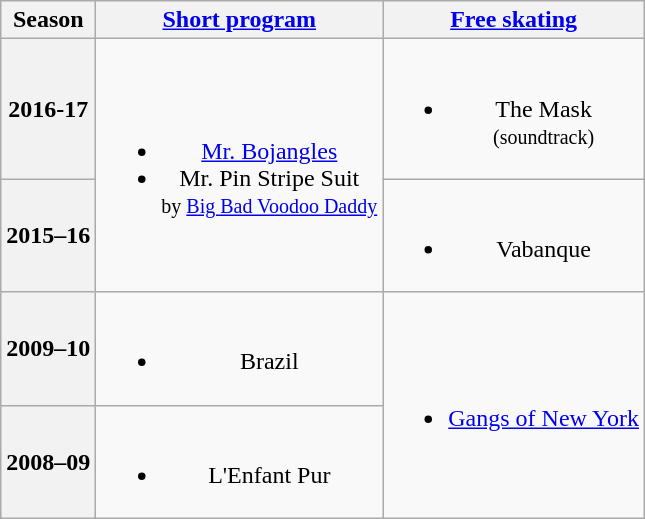<table class=wikitable style=text-align:center>
<tr>
<th>Season</th>
<th><a href='#'>Short program</a></th>
<th><a href='#'>Free skating</a></th>
</tr>
<tr>
<th>2016-17<br></th>
<td rowspan=2><br><ul><li><a href='#'>Mr. Bojangles</a> <br></li><li>Mr. Pin Stripe Suit<br><small>by <a href='#'>Big Bad Voodoo Daddy</a></small></li></ul></td>
<td><br><ul><li>The Mask<br><small>(soundtrack)</small></li></ul></td>
</tr>
<tr>
<th>2015–16 <br> </th>
<td><br><ul><li>Vabanque <br></li></ul></td>
</tr>
<tr>
<th>2009–10 <br> </th>
<td><br><ul><li>Brazil <br></li></ul></td>
<td rowspan=2><br><ul><li><a href='#'>Gangs of New York</a> <br></li></ul></td>
</tr>
<tr>
<th>2008–09 <br> </th>
<td><br><ul><li>L'Enfant Pur <br></li></ul></td>
</tr>
</table>
